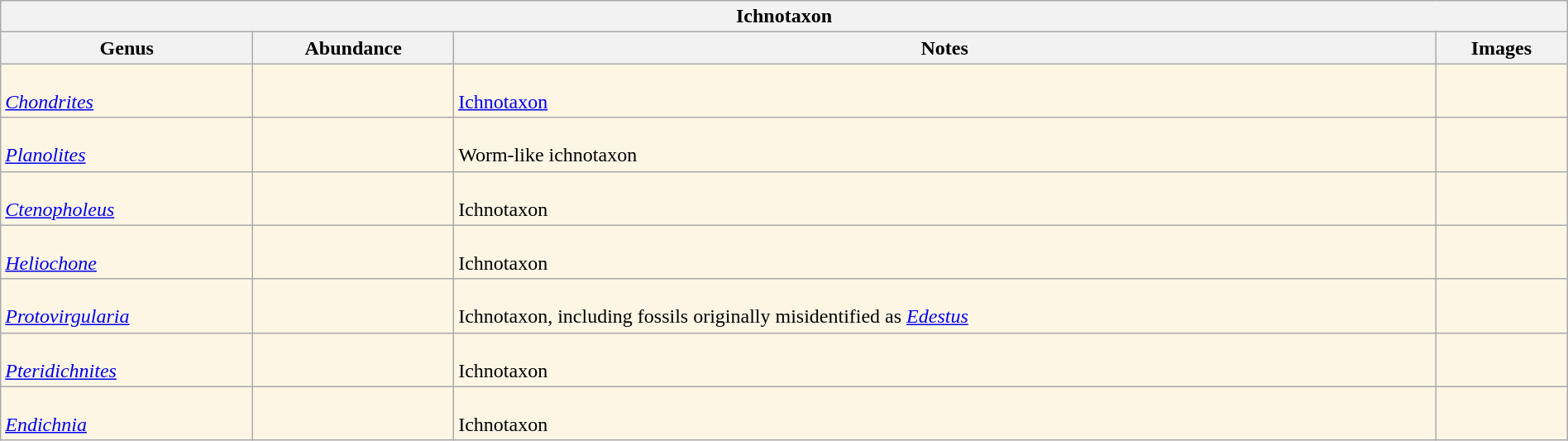<table class="wikitable sortable" style="background:white; width:100%;">
<tr>
<th colspan="5" align="center">Ichnotaxon</th>
</tr>
<tr>
<th>Genus</th>
<th>Abundance</th>
<th>Notes</th>
<th>Images</th>
</tr>
<tr>
<td style="background:#FEF6E4;"><br><em><a href='#'>Chondrites</a></em></td>
<td style="background:#FEF6E4;"></td>
<td style="background:#FEF6E4;"><br><a href='#'>Ichnotaxon</a></td>
<td style="background:#FEF6E4;"></td>
</tr>
<tr>
<td style="background:#FEF6E4;"><br><em><a href='#'>Planolites</a></em></td>
<td style="background:#FEF6E4;"></td>
<td style="background:#FEF6E4;"><br>Worm-like ichnotaxon</td>
<td style="background:#FEF6E4;"></td>
</tr>
<tr>
<td style="background:#FEF6E4;"><br><em><a href='#'>Ctenopholeus</a></em></td>
<td style="background:#FEF6E4;"></td>
<td style="background:#FEF6E4;"><br>Ichnotaxon</td>
<td style="background:#FEF6E4;"></td>
</tr>
<tr>
<td style="background:#FEF6E4;"><br><em><a href='#'>Heliochone</a></em></td>
<td style="background:#FEF6E4;"></td>
<td style="background:#FEF6E4;"><br>Ichnotaxon</td>
<td style="background:#FEF6E4;"></td>
</tr>
<tr>
<td style="background:#FEF6E4;"><br><em><a href='#'>Protovirgularia</a></em></td>
<td style="background:#FEF6E4;"></td>
<td style="background:#FEF6E4;"><br>Ichnotaxon, including fossils originally misidentified as <em><a href='#'>Edestus</a></em></td>
<td style="background:#FEF6E4;"></td>
</tr>
<tr>
<td style="background:#FEF6E4;"><br><em><a href='#'>Pteridichnites</a></em></td>
<td style="background:#FEF6E4;"></td>
<td style="background:#FEF6E4;"><br>Ichnotaxon</td>
<td style="background:#FEF6E4;"></td>
</tr>
<tr>
<td style="background:#FEF6E4;"><br><em><a href='#'>Endichnia</a></em></td>
<td style="background:#FEF6E4;"></td>
<td style="background:#FEF6E4;"><br>Ichnotaxon</td>
<td style="background:#FEF6E4;"></td>
</tr>
</table>
